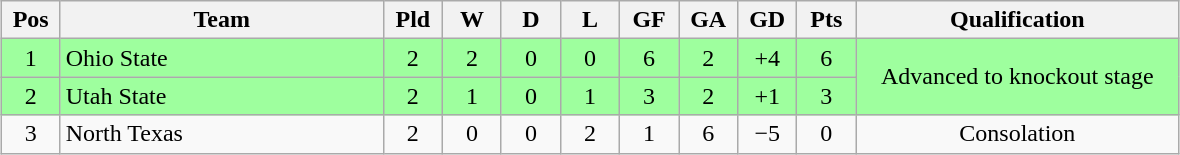<table class="wikitable" style="text-align:center; margin: 1em auto">
<tr>
<th style="width:2em">Pos</th>
<th style="width:13em">Team</th>
<th style="width:2em">Pld</th>
<th style="width:2em">W</th>
<th style="width:2em">D</th>
<th style="width:2em">L</th>
<th style="width:2em">GF</th>
<th style="width:2em">GA</th>
<th style="width:2em">GD</th>
<th style="width:2em">Pts</th>
<th style="width:13em">Qualification</th>
</tr>
<tr bgcolor="#9eff9e">
<td>1</td>
<td style="text-align:left">Ohio State</td>
<td>2</td>
<td>2</td>
<td>0</td>
<td>0</td>
<td>6</td>
<td>2</td>
<td>+4</td>
<td>6</td>
<td rowspan="2">Advanced to knockout stage</td>
</tr>
<tr bgcolor="#9eff9e">
<td>2</td>
<td style="text-align:left">Utah State</td>
<td>2</td>
<td>1</td>
<td>0</td>
<td>1</td>
<td>3</td>
<td>2</td>
<td>+1</td>
<td>3</td>
</tr>
<tr>
<td>3</td>
<td style="text-align:left">North Texas</td>
<td>2</td>
<td>0</td>
<td>0</td>
<td>2</td>
<td>1</td>
<td>6</td>
<td>−5</td>
<td>0</td>
<td>Consolation</td>
</tr>
</table>
